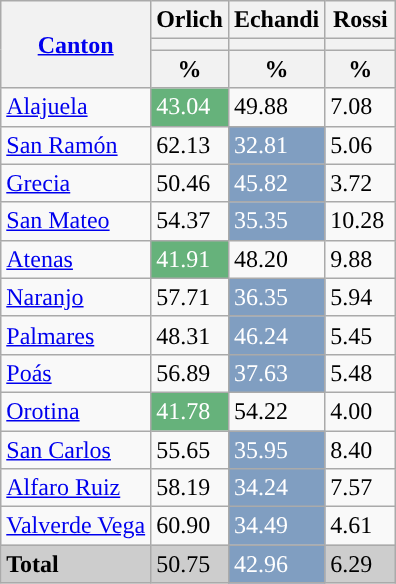<table class="wikitable mw-collapsible mw-collapsed">
<tr>
<th rowspan="3"><a href='#'>Canton</a></th>
<th colspan="1" width="40px">Orlich</th>
<th colspan="1" width="40px">Echandi</th>
<th colspan="1" width="40px">Rossi</th>
</tr>
<tr>
<th style="background:"></th>
<th style="background:"></th>
<th style="background:"></th>
</tr>
<tr>
<th data-sort-type="number">%</th>
<th data-sort-type="number">%</th>
<th data-sort-type="number">%</th>
</tr>
<tr>
<td align="left"><a href='#'>Alajuela</a></td>
<td style="background:#66B27B; color:white;">43.04</td>
<td style="background:">49.88</td>
<td>7.08</td>
</tr>
<tr>
<td align="left"><a href='#'>San Ramón</a></td>
<td style="background:">62.13</td>
<td style="background:#809ec1; color:white;">32.81</td>
<td>5.06</td>
</tr>
<tr>
<td align="left"><a href='#'>Grecia</a></td>
<td style="background:">50.46</td>
<td style="background:#809ec1; color:white;">45.82</td>
<td>3.72</td>
</tr>
<tr>
<td align="left"><a href='#'>San Mateo</a></td>
<td style="background:">54.37</td>
<td style="background:#809ec1; color:white;">35.35</td>
<td>10.28</td>
</tr>
<tr>
<td align="left"><a href='#'>Atenas</a></td>
<td style="background:#66B27B; color:white;">41.91</td>
<td style="background:">48.20</td>
<td>9.88</td>
</tr>
<tr>
<td align="left"><a href='#'>Naranjo</a></td>
<td style="background:">57.71</td>
<td style="background:#809ec1; color:white;">36.35</td>
<td>5.94</td>
</tr>
<tr>
<td align="left"><a href='#'>Palmares</a></td>
<td style="background:">48.31</td>
<td style="background:#809ec1; color:white;">46.24</td>
<td>5.45</td>
</tr>
<tr>
<td align="left"><a href='#'>Poás</a></td>
<td style="background:">56.89</td>
<td style="background:#809ec1; color:white;">37.63</td>
<td>5.48</td>
</tr>
<tr>
<td align="left"><a href='#'>Orotina</a></td>
<td style="background:#66B27B; color:white;">41.78</td>
<td style="background:">54.22</td>
<td>4.00</td>
</tr>
<tr>
<td align="left"><a href='#'>San Carlos</a></td>
<td style="background:">55.65</td>
<td style="background:#809ec1; color:white;">35.95</td>
<td>8.40</td>
</tr>
<tr>
<td align="left"><a href='#'>Alfaro Ruiz</a></td>
<td style="background:">58.19</td>
<td style="background:#809ec1; color:white;">34.24</td>
<td>7.57</td>
</tr>
<tr>
<td align="left"><a href='#'>Valverde Vega</a></td>
<td style="background:">60.90</td>
<td style="background:#809ec1; color:white;">34.49</td>
<td>4.61</td>
</tr>
<tr style="background:#CDCDCD;">
<td align="left"><strong>Total</strong></td>
<td style="background:">50.75</td>
<td style="background:#809ec1; color:white;">42.96</td>
<td>6.29</td>
</tr>
</table>
